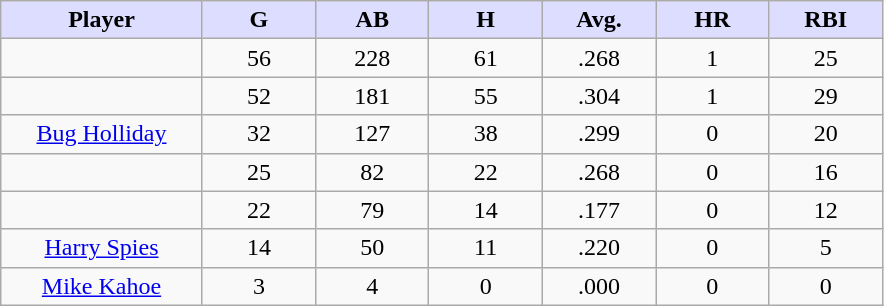<table class="wikitable sortable">
<tr>
<th style="background:#ddf; width:16%;">Player</th>
<th style="background:#ddf; width:9%;">G</th>
<th style="background:#ddf; width:9%;">AB</th>
<th style="background:#ddf; width:9%;">H</th>
<th style="background:#ddf; width:9%;">Avg.</th>
<th style="background:#ddf; width:9%;">HR</th>
<th style="background:#ddf; width:9%;">RBI</th>
</tr>
<tr style="text-align:center;">
<td></td>
<td>56</td>
<td>228</td>
<td>61</td>
<td>.268</td>
<td>1</td>
<td>25</td>
</tr>
<tr style="text-align:center;">
<td></td>
<td>52</td>
<td>181</td>
<td>55</td>
<td>.304</td>
<td>1</td>
<td>29</td>
</tr>
<tr style="text-align:center;">
<td><a href='#'>Bug Holliday</a></td>
<td>32</td>
<td>127</td>
<td>38</td>
<td>.299</td>
<td>0</td>
<td>20</td>
</tr>
<tr align=center>
<td></td>
<td>25</td>
<td>82</td>
<td>22</td>
<td>.268</td>
<td>0</td>
<td>16</td>
</tr>
<tr style="text-align:center;">
<td></td>
<td>22</td>
<td>79</td>
<td>14</td>
<td>.177</td>
<td>0</td>
<td>12</td>
</tr>
<tr align=center>
<td><a href='#'>Harry Spies</a></td>
<td>14</td>
<td>50</td>
<td>11</td>
<td>.220</td>
<td>0</td>
<td>5</td>
</tr>
<tr align=center>
<td><a href='#'>Mike Kahoe</a></td>
<td>3</td>
<td>4</td>
<td>0</td>
<td>.000</td>
<td>0</td>
<td>0</td>
</tr>
</table>
